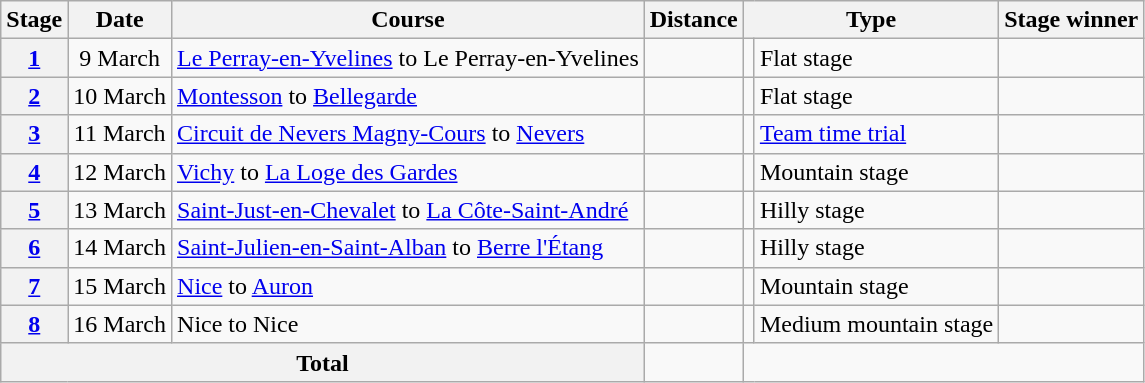<table class="wikitable">
<tr>
<th scope="col">Stage</th>
<th scope="col">Date</th>
<th scope="col">Course</th>
<th scope="col">Distance</th>
<th scope="col" colspan="2">Type</th>
<th scope="col">Stage winner</th>
</tr>
<tr>
<th scope="row"><a href='#'>1</a></th>
<td style="text-align:center;">9 March</td>
<td><a href='#'>Le Perray-en-Yvelines</a> to Le Perray-en-Yvelines</td>
<td style="text-align:center;"></td>
<td></td>
<td>Flat stage</td>
<td></td>
</tr>
<tr>
<th scope="row"><a href='#'>2</a></th>
<td style="text-align:center;">10 March</td>
<td><a href='#'>Montesson</a> to <a href='#'>Bellegarde</a></td>
<td style="text-align:center;"></td>
<td></td>
<td>Flat stage</td>
<td></td>
</tr>
<tr>
<th scope="row"><a href='#'>3</a></th>
<td style="text-align:center;">11 March</td>
<td><a href='#'>Circuit de Nevers Magny-Cours</a> to <a href='#'>Nevers</a></td>
<td style="text-align:center;"></td>
<td></td>
<td><a href='#'>Team time trial</a></td>
<td></td>
</tr>
<tr>
<th scope="row"><a href='#'>4</a></th>
<td style="text-align:center;">12 March</td>
<td><a href='#'>Vichy</a> to <a href='#'>La Loge des Gardes</a></td>
<td style="text-align:center;"></td>
<td></td>
<td>Mountain stage</td>
<td></td>
</tr>
<tr>
<th scope="row"><a href='#'>5</a></th>
<td style="text-align:center;">13 March</td>
<td><a href='#'>Saint-Just-en-Chevalet</a> to <a href='#'>La Côte-Saint-André</a></td>
<td style="text-align:center;"></td>
<td></td>
<td>Hilly stage</td>
<td></td>
</tr>
<tr>
<th scope="row"><a href='#'>6</a></th>
<td style="text-align:center;">14 March</td>
<td><a href='#'>Saint-Julien-en-Saint-Alban</a> to <a href='#'>Berre l'Étang</a></td>
<td style="text-align:center;"></td>
<td></td>
<td>Hilly stage</td>
<td></td>
</tr>
<tr>
<th scope="row"><a href='#'>7</a></th>
<td style="text-align:center;">15 March</td>
<td><a href='#'>Nice</a> to <a href='#'>Auron</a></td>
<td style="text-align:center;"><s></s> </td>
<td></td>
<td>Mountain stage</td>
<td></td>
</tr>
<tr>
<th scope="row"><a href='#'>8</a></th>
<td style="text-align:center;">16 March</td>
<td>Nice to Nice</td>
<td style="text-align:center;"></td>
<td></td>
<td>Medium mountain stage</td>
<td></td>
</tr>
<tr>
<th colspan="3">Total</th>
<td style="text-align:center;";><s></s> </td>
</tr>
</table>
